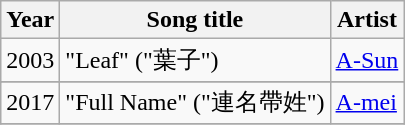<table class="wikitable sortable">
<tr>
<th>Year</th>
<th>Song title</th>
<th>Artist</th>
</tr>
<tr>
<td>2003</td>
<td>"Leaf" ("葉子") </td>
<td><a href='#'>A-Sun</a></td>
</tr>
<tr>
</tr>
<tr>
<td>2017</td>
<td>"Full Name" ("連名帶姓")</td>
<td><a href='#'>A-mei</a></td>
</tr>
<tr>
</tr>
</table>
